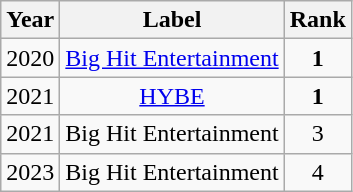<table class="wikitable sortable" style="text-align:center">
<tr>
<th>Year</th>
<th>Label</th>
<th>Rank</th>
</tr>
<tr>
<td>2020</td>
<td><a href='#'>Big Hit Entertainment</a></td>
<td><span><strong>1</strong></span></td>
</tr>
<tr>
<td>2021</td>
<td><a href='#'>HYBE</a></td>
<td><span><strong>1</strong></span></td>
</tr>
<tr>
<td>2021</td>
<td>Big Hit Entertainment</td>
<td>3</td>
</tr>
<tr>
<td>2023</td>
<td>Big Hit Entertainment</td>
<td>4</td>
</tr>
</table>
